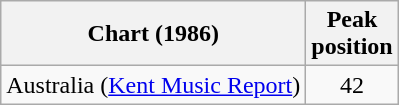<table class="wikitable">
<tr>
<th>Chart (1986)</th>
<th>Peak<br>position</th>
</tr>
<tr>
<td>Australia (<a href='#'>Kent Music Report</a>)</td>
<td align="center">42</td>
</tr>
</table>
